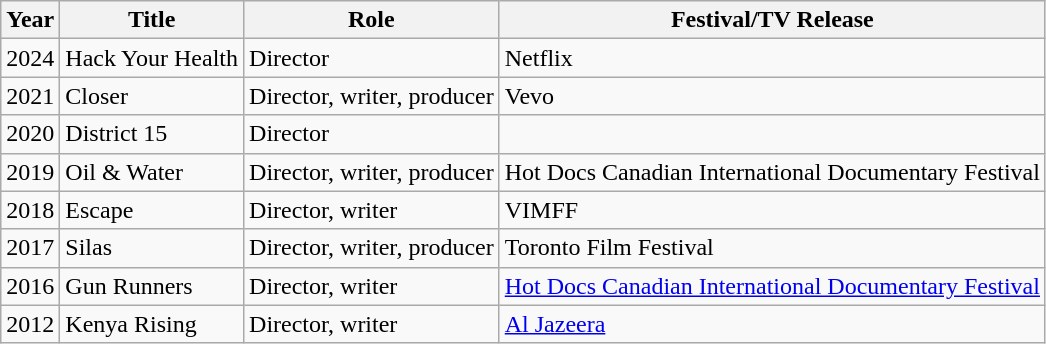<table class="wikitable">
<tr>
<th>Year</th>
<th>Title</th>
<th>Role</th>
<th>Festival/TV Release</th>
</tr>
<tr>
<td>2024</td>
<td>Hack Your Health</td>
<td>Director</td>
<td>Netflix</td>
</tr>
<tr>
<td>2021</td>
<td>Closer</td>
<td>Director, writer, producer</td>
<td>Vevo</td>
</tr>
<tr>
<td>2020</td>
<td>District 15</td>
<td>Director</td>
<td></td>
</tr>
<tr>
<td>2019</td>
<td>Oil & Water</td>
<td>Director, writer, producer</td>
<td>Hot Docs Canadian International Documentary Festival</td>
</tr>
<tr>
<td>2018</td>
<td>Escape</td>
<td>Director, writer</td>
<td>VIMFF</td>
</tr>
<tr>
<td>2017</td>
<td>Silas</td>
<td>Director, writer, producer</td>
<td>Toronto Film Festival</td>
</tr>
<tr>
<td>2016</td>
<td>Gun Runners</td>
<td>Director, writer</td>
<td><a href='#'>Hot Docs Canadian International Documentary Festival</a></td>
</tr>
<tr>
<td>2012</td>
<td>Kenya Rising</td>
<td>Director, writer</td>
<td><a href='#'>Al Jazeera</a></td>
</tr>
</table>
